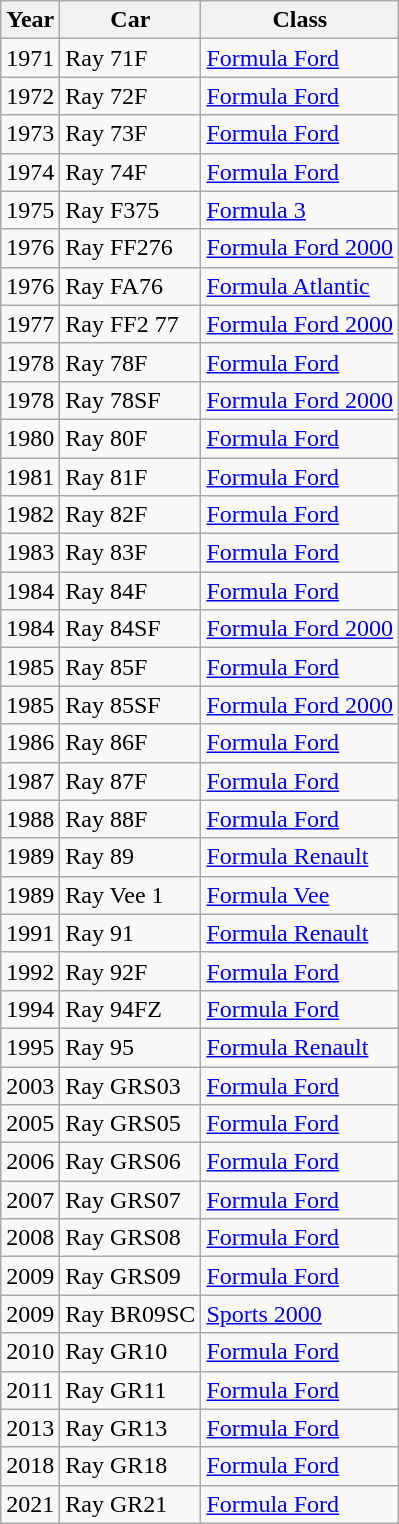<table class="wikitable">
<tr>
<th>Year</th>
<th>Car</th>
<th>Class</th>
</tr>
<tr>
<td>1971</td>
<td>Ray 71F</td>
<td><a href='#'>Formula Ford</a></td>
</tr>
<tr>
<td>1972</td>
<td>Ray 72F</td>
<td><a href='#'>Formula Ford</a></td>
</tr>
<tr>
<td>1973</td>
<td>Ray 73F</td>
<td><a href='#'>Formula Ford</a></td>
</tr>
<tr>
<td>1974</td>
<td>Ray 74F</td>
<td><a href='#'>Formula Ford</a></td>
</tr>
<tr>
<td>1975</td>
<td>Ray F375</td>
<td><a href='#'>Formula 3</a></td>
</tr>
<tr>
<td>1976</td>
<td>Ray FF276</td>
<td><a href='#'>Formula Ford 2000</a></td>
</tr>
<tr>
<td>1976</td>
<td>Ray FA76</td>
<td><a href='#'>Formula Atlantic</a></td>
</tr>
<tr>
<td>1977</td>
<td>Ray FF2 77</td>
<td><a href='#'>Formula Ford 2000</a></td>
</tr>
<tr>
<td>1978</td>
<td>Ray 78F</td>
<td><a href='#'>Formula Ford</a></td>
</tr>
<tr>
<td>1978</td>
<td>Ray 78SF</td>
<td><a href='#'>Formula Ford 2000</a></td>
</tr>
<tr>
<td>1980</td>
<td>Ray 80F</td>
<td><a href='#'>Formula Ford</a></td>
</tr>
<tr>
<td>1981</td>
<td>Ray 81F</td>
<td><a href='#'>Formula Ford</a></td>
</tr>
<tr>
<td>1982</td>
<td>Ray 82F</td>
<td><a href='#'>Formula Ford</a></td>
</tr>
<tr>
<td>1983</td>
<td>Ray 83F</td>
<td><a href='#'>Formula Ford</a></td>
</tr>
<tr>
<td>1984</td>
<td>Ray 84F</td>
<td><a href='#'>Formula Ford</a></td>
</tr>
<tr>
<td>1984</td>
<td>Ray 84SF</td>
<td><a href='#'>Formula Ford 2000</a></td>
</tr>
<tr>
<td>1985</td>
<td>Ray 85F</td>
<td><a href='#'>Formula Ford</a></td>
</tr>
<tr>
<td>1985</td>
<td>Ray 85SF</td>
<td><a href='#'>Formula Ford 2000</a></td>
</tr>
<tr>
<td>1986</td>
<td>Ray 86F</td>
<td><a href='#'>Formula Ford</a></td>
</tr>
<tr>
<td>1987</td>
<td>Ray 87F</td>
<td><a href='#'>Formula Ford</a></td>
</tr>
<tr>
<td>1988</td>
<td>Ray 88F</td>
<td><a href='#'>Formula Ford</a></td>
</tr>
<tr>
<td>1989</td>
<td>Ray 89</td>
<td><a href='#'>Formula Renault</a></td>
</tr>
<tr>
<td>1989</td>
<td>Ray Vee 1</td>
<td><a href='#'>Formula Vee</a></td>
</tr>
<tr>
<td>1991</td>
<td>Ray 91</td>
<td><a href='#'>Formula Renault</a></td>
</tr>
<tr>
<td>1992</td>
<td>Ray 92F</td>
<td><a href='#'>Formula Ford</a></td>
</tr>
<tr>
<td>1994</td>
<td>Ray 94FZ</td>
<td><a href='#'>Formula Ford</a></td>
</tr>
<tr>
<td>1995</td>
<td>Ray 95</td>
<td><a href='#'>Formula Renault</a></td>
</tr>
<tr>
<td>2003</td>
<td>Ray GRS03</td>
<td><a href='#'>Formula Ford</a></td>
</tr>
<tr>
<td>2005</td>
<td>Ray GRS05</td>
<td><a href='#'>Formula Ford</a></td>
</tr>
<tr>
<td>2006</td>
<td>Ray GRS06</td>
<td><a href='#'>Formula Ford</a></td>
</tr>
<tr>
<td>2007</td>
<td>Ray GRS07</td>
<td><a href='#'>Formula Ford</a></td>
</tr>
<tr>
<td>2008</td>
<td>Ray GRS08</td>
<td><a href='#'>Formula Ford</a></td>
</tr>
<tr>
<td>2009</td>
<td>Ray GRS09</td>
<td><a href='#'>Formula Ford</a></td>
</tr>
<tr>
<td>2009</td>
<td>Ray BR09SC</td>
<td><a href='#'>Sports 2000</a></td>
</tr>
<tr>
<td>2010</td>
<td>Ray GR10</td>
<td><a href='#'>Formula Ford</a></td>
</tr>
<tr>
<td>2011</td>
<td>Ray GR11</td>
<td><a href='#'>Formula Ford</a></td>
</tr>
<tr>
<td>2013</td>
<td>Ray GR13</td>
<td><a href='#'>Formula Ford</a></td>
</tr>
<tr>
<td>2018</td>
<td>Ray GR18</td>
<td><a href='#'>Formula Ford</a></td>
</tr>
<tr>
<td>2021</td>
<td>Ray GR21</td>
<td><a href='#'>Formula Ford</a></td>
</tr>
</table>
